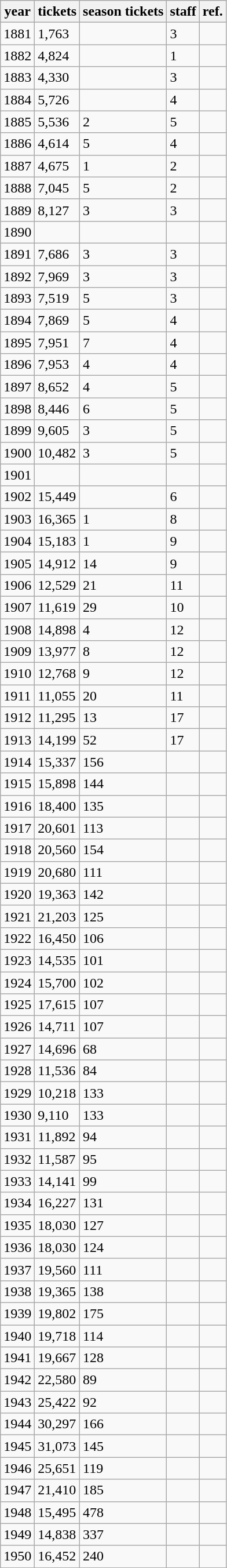<table class="wikitable sortable mw-collapsible mw-collapsed">
<tr>
<th>year</th>
<th>tickets</th>
<th>season tickets</th>
<th>staff</th>
<th>ref.</th>
</tr>
<tr>
<td>1881</td>
<td>1,763</td>
<td></td>
<td>3</td>
<td></td>
</tr>
<tr>
<td>1882</td>
<td>4,824</td>
<td></td>
<td>1</td>
<td></td>
</tr>
<tr>
<td>1883</td>
<td>4,330</td>
<td></td>
<td>3</td>
<td></td>
</tr>
<tr>
<td>1884</td>
<td>5,726</td>
<td></td>
<td>4</td>
<td></td>
</tr>
<tr>
<td>1885</td>
<td>5,536</td>
<td>2</td>
<td>5</td>
<td></td>
</tr>
<tr>
<td>1886</td>
<td>4,614</td>
<td>5</td>
<td>4</td>
<td></td>
</tr>
<tr>
<td>1887</td>
<td>4,675</td>
<td>1</td>
<td>2</td>
<td></td>
</tr>
<tr>
<td>1888</td>
<td>7,045<td>5</td>
<td>2</td>
<td></td>
</tr>
<tr>
<td>1889</td>
<td>8,127</td>
<td>3</td>
<td>3</td>
<td></td>
</tr>
<tr>
<td>1890</td>
<td></td>
<td></td>
<td></td>
<td></td>
</tr>
<tr>
<td>1891</td>
<td>7,686</td>
<td>3</td>
<td>3</td>
<td></td>
</tr>
<tr>
<td>1892</td>
<td>7,969</td>
<td>3</td>
<td>3</td>
<td></td>
</tr>
<tr>
<td>1893</td>
<td>7,519</td>
<td>5</td>
<td>3</td>
<td></td>
</tr>
<tr>
<td>1894</td>
<td>7,869</td>
<td>5</td>
<td>4</td>
<td></td>
</tr>
<tr>
<td>1895</td>
<td>7,951</td>
<td>7</td>
<td>4</td>
<td></td>
</tr>
<tr>
<td>1896</td>
<td>7,953</td>
<td>4</td>
<td>4</td>
<td></td>
</tr>
<tr>
<td>1897</td>
<td>8,652</td>
<td>4</td>
<td>5</td>
<td></td>
</tr>
<tr>
<td>1898</td>
<td>8,446</td>
<td>6</td>
<td>5</td>
<td></td>
</tr>
<tr>
<td>1899</td>
<td>9,605</td>
<td>3</td>
<td>5</td>
<td></td>
</tr>
<tr>
<td>1900</td>
<td>10,482</td>
<td>3</td>
<td>5</td>
<td></td>
</tr>
<tr>
<td>1901</td>
<td></td>
<td></td>
<td></td>
<td></td>
</tr>
<tr>
<td>1902</td>
<td>15,449</td>
<td></td>
<td>6</td>
<td></td>
</tr>
<tr>
<td>1903</td>
<td>16,365</td>
<td>1</td>
<td>8</td>
<td></td>
</tr>
<tr>
<td>1904</td>
<td>15,183</td>
<td>1</td>
<td>9</td>
<td></td>
</tr>
<tr>
<td>1905</td>
<td>14,912</td>
<td>14</td>
<td>9</td>
<td></td>
</tr>
<tr>
<td>1906</td>
<td>12,529</td>
<td>21</td>
<td>11</td>
<td></td>
</tr>
<tr>
<td>1907</td>
<td>11,619</td>
<td>29</td>
<td>10</td>
<td></td>
</tr>
<tr>
<td>1908</td>
<td>14,898</td>
<td>4</td>
<td>12</td>
<td></td>
</tr>
<tr>
<td>1909</td>
<td>13,977</td>
<td>8</td>
<td>12</td>
<td></td>
</tr>
<tr>
<td>1910</td>
<td>12,768</td>
<td>9</td>
<td>12</td>
<td></td>
</tr>
<tr>
<td>1911</td>
<td>11,055</td>
<td>20</td>
<td>11</td>
<td></td>
</tr>
<tr>
<td>1912</td>
<td>11,295</td>
<td>13</td>
<td>17</td>
<td></td>
</tr>
<tr>
<td>1913</td>
<td>14,199</td>
<td>52</td>
<td>17</td>
<td></td>
</tr>
<tr>
<td>1914</td>
<td>15,337</td>
<td>156</td>
<td></td>
<td></td>
</tr>
<tr>
<td>1915</td>
<td>15,898</td>
<td>144</td>
<td></td>
<td></td>
</tr>
<tr>
<td>1916</td>
<td>18,400</td>
<td>135</td>
<td></td>
<td></td>
</tr>
<tr>
<td>1917</td>
<td>20,601</td>
<td>113</td>
<td></td>
<td></td>
</tr>
<tr>
<td>1918</td>
<td>20,560</td>
<td>154</td>
<td></td>
<td></td>
</tr>
<tr>
<td>1919</td>
<td>20,680</td>
<td>111</td>
<td></td>
<td></td>
</tr>
<tr>
<td>1920</td>
<td>19,363</td>
<td>142</td>
<td></td>
<td></td>
</tr>
<tr>
<td>1921</td>
<td>21,203</td>
<td>125</td>
<td></td>
<td></td>
</tr>
<tr>
<td>1922</td>
<td>16,450</td>
<td>106</td>
<td></td>
<td></td>
</tr>
<tr>
<td>1923</td>
<td>14,535</td>
<td>101</td>
<td></td>
<td></td>
</tr>
<tr>
<td>1924</td>
<td>15,700</td>
<td>102</td>
<td></td>
<td></td>
</tr>
<tr>
<td>1925</td>
<td>17,615</td>
<td>107</td>
<td></td>
<td></td>
</tr>
<tr>
<td>1926</td>
<td>14,711</td>
<td>107</td>
<td></td>
<td></td>
</tr>
<tr>
<td>1927</td>
<td>14,696</td>
<td>68</td>
<td></td>
<td></td>
</tr>
<tr>
<td>1928</td>
<td>11,536</td>
<td>84</td>
<td></td>
<td></td>
</tr>
<tr>
<td>1929</td>
<td>10,218</td>
<td>133</td>
<td></td>
<td></td>
</tr>
<tr>
<td>1930</td>
<td>9,110</td>
<td>133</td>
<td></td>
<td></td>
</tr>
<tr>
<td>1931</td>
<td>11,892</td>
<td>94</td>
<td></td>
<td></td>
</tr>
<tr>
<td>1932</td>
<td>11,587</td>
<td>95</td>
<td></td>
<td></td>
</tr>
<tr>
<td>1933</td>
<td>14,141</td>
<td>99</td>
<td></td>
<td></td>
</tr>
<tr>
<td>1934</td>
<td>16,227</td>
<td>131</td>
<td></td>
<td></td>
</tr>
<tr>
<td>1935</td>
<td>18,030</td>
<td>127</td>
<td></td>
<td></td>
</tr>
<tr>
<td>1936</td>
<td>18,030</td>
<td>124</td>
<td></td>
<td></td>
</tr>
<tr>
<td>1937</td>
<td>19,560</td>
<td>111</td>
<td></td>
<td></td>
</tr>
<tr>
<td>1938</td>
<td>19,365</td>
<td>138</td>
<td></td>
<td></td>
</tr>
<tr>
<td>1939</td>
<td>19,802</td>
<td>175</td>
<td></td>
<td></td>
</tr>
<tr>
<td>1940</td>
<td>19,718</td>
<td>114</td>
<td></td>
<td></td>
</tr>
<tr>
<td>1941</td>
<td>19,667</td>
<td>128</td>
<td></td>
<td></td>
</tr>
<tr>
<td>1942</td>
<td>22,580</td>
<td>89</td>
<td></td>
<td></td>
</tr>
<tr>
<td>1943</td>
<td>25,422</td>
<td>92</td>
<td></td>
<td></td>
</tr>
<tr>
<td>1944</td>
<td>30,297</td>
<td>166</td>
<td></td>
<td></td>
</tr>
<tr>
<td>1945</td>
<td>31,073</td>
<td>145</td>
<td></td>
<td></td>
</tr>
<tr>
<td>1946</td>
<td>25,651</td>
<td>119</td>
<td></td>
<td></td>
</tr>
<tr>
<td>1947</td>
<td>21,410</td>
<td>185</td>
<td></td>
<td></td>
</tr>
<tr>
<td>1948</td>
<td>15,495</td>
<td>478</td>
<td></td>
<td></td>
</tr>
<tr>
<td>1949</td>
<td>14,838</td>
<td>337</td>
<td></td>
<td></td>
</tr>
<tr>
<td>1950</td>
<td>16,452</td>
<td>240</td>
<td></td>
<td></td>
</tr>
</table>
